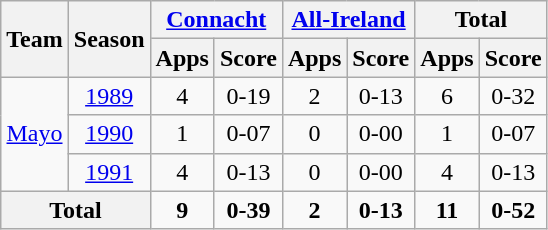<table class="wikitable" style="text-align:center">
<tr>
<th rowspan="2">Team</th>
<th rowspan="2">Season</th>
<th colspan="2"><a href='#'>Connacht</a></th>
<th colspan="2"><a href='#'>All-Ireland</a></th>
<th colspan="2">Total</th>
</tr>
<tr>
<th>Apps</th>
<th>Score</th>
<th>Apps</th>
<th>Score</th>
<th>Apps</th>
<th>Score</th>
</tr>
<tr>
<td rowspan="3"><a href='#'>Mayo</a></td>
<td><a href='#'>1989</a></td>
<td>4</td>
<td>0-19</td>
<td>2</td>
<td>0-13</td>
<td>6</td>
<td>0-32</td>
</tr>
<tr>
<td><a href='#'>1990</a></td>
<td>1</td>
<td>0-07</td>
<td>0</td>
<td>0-00</td>
<td>1</td>
<td>0-07</td>
</tr>
<tr>
<td><a href='#'>1991</a></td>
<td>4</td>
<td>0-13</td>
<td>0</td>
<td>0-00</td>
<td>4</td>
<td>0-13</td>
</tr>
<tr>
<th colspan="2">Total</th>
<td><strong>9</strong></td>
<td><strong>0-39</strong></td>
<td><strong>2</strong></td>
<td><strong>0-13</strong></td>
<td><strong>11</strong></td>
<td><strong>0-52</strong></td>
</tr>
</table>
